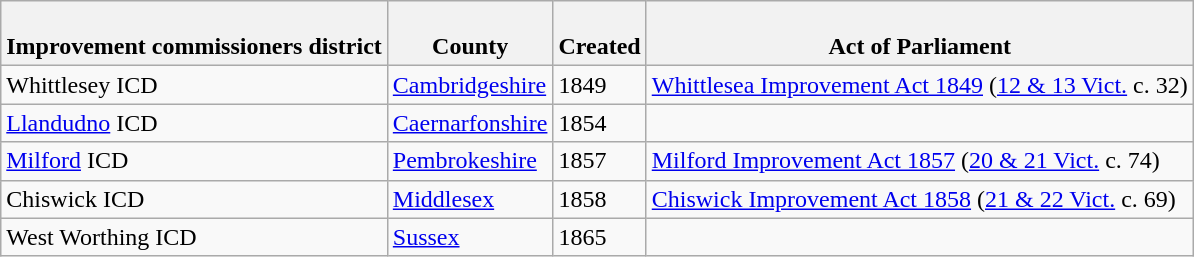<table class="wikitable sortable">
<tr>
<th><br>Improvement commissioners district</th>
<th><br>County</th>
<th><br>Created</th>
<th><br>Act of Parliament</th>
</tr>
<tr>
<td>Whittlesey ICD</td>
<td><a href='#'>Cambridgeshire</a></td>
<td>1849</td>
<td><a href='#'>Whittlesea Improvement Act 1849</a> (<a href='#'>12 & 13 Vict.</a> c. 32)</td>
</tr>
<tr>
<td><a href='#'>Llandudno</a> ICD</td>
<td><a href='#'>Caernarfonshire</a></td>
<td>1854</td>
</tr>
<tr>
<td><a href='#'>Milford</a> ICD</td>
<td><a href='#'>Pembrokeshire</a></td>
<td>1857</td>
<td><a href='#'>Milford Improvement Act 1857</a> (<a href='#'>20 & 21 Vict.</a> c. 74)</td>
</tr>
<tr>
<td>Chiswick ICD</td>
<td><a href='#'>Middlesex</a></td>
<td>1858</td>
<td><a href='#'>Chiswick Improvement Act 1858</a> (<a href='#'>21 & 22 Vict.</a> c. 69)</td>
</tr>
<tr>
<td>West Worthing ICD</td>
<td><a href='#'>Sussex</a></td>
<td>1865</td>
<td></td>
</tr>
</table>
